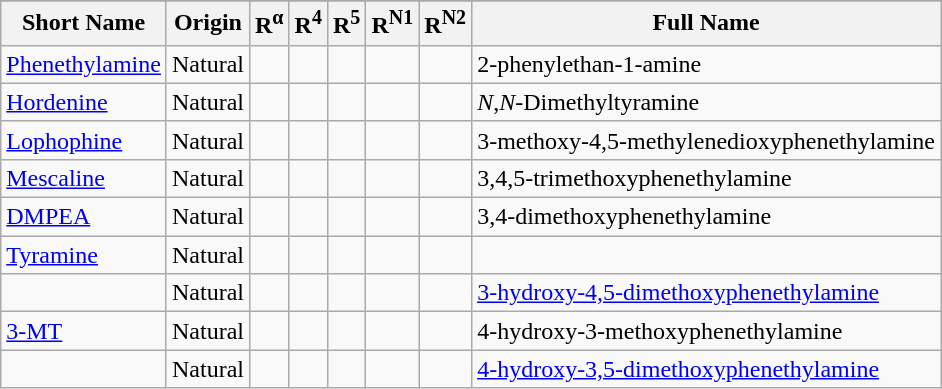<table class="wikitable sortable">
<tr>
</tr>
<tr>
<th>Short Name</th>
<th>Origin</th>
<th>R<sup>α</sup></th>
<th>R<sup>4</sup></th>
<th>R<sup>5</sup></th>
<th>R<sup>N1</sup></th>
<th>R<sup>N2</sup></th>
<th>Full Name</th>
</tr>
<tr>
<td><a href='#'>Phenethylamine</a></td>
<td>Natural</td>
<td></td>
<td></td>
<td></td>
<td></td>
<td></td>
<td>2-phenylethan-1-amine</td>
</tr>
<tr>
<td><a href='#'>Hordenine</a></td>
<td>Natural</td>
<td></td>
<td></td>
<td></td>
<td></td>
<td></td>
<td><em>N</em>,<em>N</em>-Dimethyltyramine</td>
</tr>
<tr>
<td><a href='#'>Lophophine</a></td>
<td>Natural</td>
<td></td>
<td></td>
<td></td>
<td></td>
<td></td>
<td>3-methoxy-4,5-methylenedioxyphenethylamine</td>
</tr>
<tr>
<td><a href='#'>Mescaline</a></td>
<td>Natural</td>
<td></td>
<td></td>
<td></td>
<td></td>
<td></td>
<td>3,4,5-trimethoxyphenethylamine</td>
</tr>
<tr>
<td><a href='#'>DMPEA</a></td>
<td>Natural</td>
<td></td>
<td></td>
<td></td>
<td></td>
<td></td>
<td>3,4-dimethoxyphenethylamine</td>
</tr>
<tr>
<td><a href='#'>Tyramine</a></td>
<td>Natural</td>
<td></td>
<td></td>
<td></td>
<td></td>
<td></td>
<td></td>
</tr>
<tr>
<td></td>
<td>Natural</td>
<td></td>
<td></td>
<td></td>
<td></td>
<td></td>
<td><a href='#'>3-hydroxy-4,5-dimethoxyphenethylamine</a></td>
</tr>
<tr>
<td><a href='#'>3-MT</a></td>
<td>Natural</td>
<td></td>
<td></td>
<td></td>
<td></td>
<td></td>
<td>4-hydroxy-3-methoxyphenethylamine</td>
</tr>
<tr>
<td></td>
<td>Natural</td>
<td></td>
<td></td>
<td></td>
<td></td>
<td></td>
<td><a href='#'>4-hydroxy-3,5-dimethoxyphenethylamine</a></td>
</tr>
</table>
